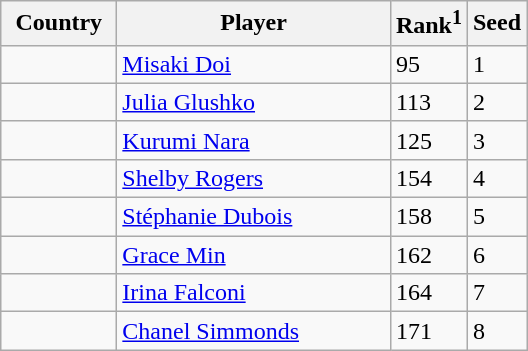<table class="sortable wikitable">
<tr>
<th width="70">Country</th>
<th width="175">Player</th>
<th>Rank<sup>1</sup></th>
<th>Seed</th>
</tr>
<tr>
<td></td>
<td><a href='#'>Misaki Doi</a></td>
<td>95</td>
<td>1</td>
</tr>
<tr>
<td></td>
<td><a href='#'>Julia Glushko</a></td>
<td>113</td>
<td>2</td>
</tr>
<tr>
<td></td>
<td><a href='#'>Kurumi Nara</a></td>
<td>125</td>
<td>3</td>
</tr>
<tr>
<td></td>
<td><a href='#'>Shelby Rogers</a></td>
<td>154</td>
<td>4</td>
</tr>
<tr>
<td></td>
<td><a href='#'>Stéphanie Dubois</a></td>
<td>158</td>
<td>5</td>
</tr>
<tr>
<td></td>
<td><a href='#'>Grace Min</a></td>
<td>162</td>
<td>6</td>
</tr>
<tr>
<td></td>
<td><a href='#'>Irina Falconi</a></td>
<td>164</td>
<td>7</td>
</tr>
<tr>
<td></td>
<td><a href='#'>Chanel Simmonds</a></td>
<td>171</td>
<td>8</td>
</tr>
</table>
